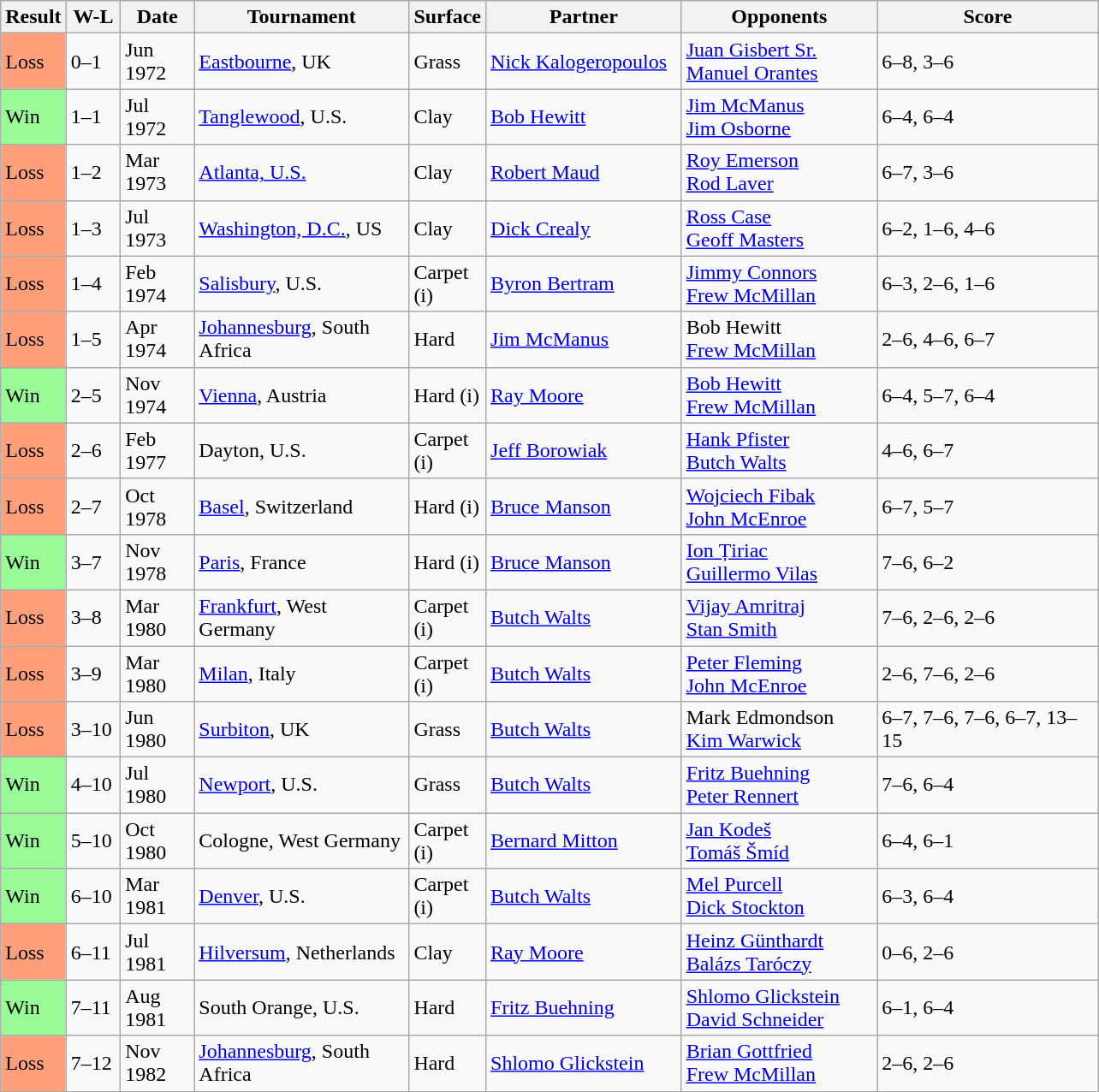<table class="sortable wikitable">
<tr>
<th>Result</th>
<th style="width:35px" class="unsortable">W-L</th>
<th style="width:50px">Date</th>
<th style="width:160px">Tournament</th>
<th style="width:50px">Surface</th>
<th style="width:145px">Partner</th>
<th style="width:145px">Opponents</th>
<th style="width:165px" class="unsortable">Score</th>
</tr>
<tr>
<td style="background:#ffa07a;">Loss</td>
<td>0–1</td>
<td>Jun 1972</td>
<td><a href='#'>Eastbourne</a>, UK</td>
<td>Grass</td>
<td> <a href='#'>Nick Kalogeropoulos</a></td>
<td> <a href='#'>Juan Gisbert Sr.</a><br> <a href='#'>Manuel Orantes</a></td>
<td>6–8, 3–6</td>
</tr>
<tr>
<td style="background:#98fb98;">Win</td>
<td>1–1</td>
<td>Jul 1972</td>
<td><a href='#'>Tanglewood</a>, U.S.</td>
<td>Clay</td>
<td> <a href='#'>Bob Hewitt</a></td>
<td> <a href='#'>Jim McManus</a> <br>  <a href='#'>Jim Osborne</a></td>
<td>6–4, 6–4</td>
</tr>
<tr>
<td style="background:#ffa07a;">Loss</td>
<td>1–2</td>
<td>Mar 1973</td>
<td><a href='#'>Atlanta, U.S.</a></td>
<td>Clay</td>
<td> <a href='#'>Robert Maud</a></td>
<td> <a href='#'>Roy Emerson</a> <br>  <a href='#'>Rod Laver</a></td>
<td>6–7, 3–6</td>
</tr>
<tr>
<td style="background:#ffa07a;">Loss</td>
<td>1–3</td>
<td>Jul 1973</td>
<td><a href='#'>Washington, D.C.</a>, US</td>
<td>Clay</td>
<td> <a href='#'>Dick Crealy</a></td>
<td> <a href='#'>Ross Case</a> <br>  <a href='#'>Geoff Masters</a></td>
<td>6–2, 1–6, 4–6</td>
</tr>
<tr>
<td style="background:#ffa07a;">Loss</td>
<td>1–4</td>
<td>Feb 1974</td>
<td><a href='#'>Salisbury</a>, U.S.</td>
<td>Carpet (i)</td>
<td> <a href='#'>Byron Bertram</a></td>
<td> <a href='#'>Jimmy Connors</a> <br>  <a href='#'>Frew McMillan</a></td>
<td>6–3, 2–6, 1–6</td>
</tr>
<tr>
<td style="background:#ffa07a;">Loss</td>
<td>1–5</td>
<td>Apr 1974</td>
<td><a href='#'>Johannesburg</a>, South Africa</td>
<td>Hard</td>
<td> <a href='#'>Jim McManus</a></td>
<td> Bob Hewitt <br>  <a href='#'>Frew McMillan</a></td>
<td>2–6, 4–6, 6–7</td>
</tr>
<tr>
<td style="background:#98fb98;">Win</td>
<td>2–5</td>
<td>Nov 1974</td>
<td><a href='#'>Vienna</a>, Austria</td>
<td>Hard (i)</td>
<td> <a href='#'>Ray Moore</a></td>
<td> <a href='#'>Bob Hewitt</a> <br>  <a href='#'>Frew McMillan</a></td>
<td>6–4, 5–7, 6–4</td>
</tr>
<tr>
<td style="background:#ffa07a;">Loss</td>
<td>2–6</td>
<td>Feb 1977</td>
<td>Dayton, U.S.</td>
<td>Carpet (i)</td>
<td> <a href='#'>Jeff Borowiak</a></td>
<td> <a href='#'>Hank Pfister</a> <br>  <a href='#'>Butch Walts</a></td>
<td>4–6, 6–7</td>
</tr>
<tr>
<td style="background:#ffa07a;">Loss</td>
<td>2–7</td>
<td>Oct 1978</td>
<td><a href='#'>Basel</a>, Switzerland</td>
<td>Hard (i)</td>
<td> <a href='#'>Bruce Manson</a></td>
<td> <a href='#'>Wojciech Fibak</a> <br>  <a href='#'>John McEnroe</a></td>
<td>6–7, 5–7</td>
</tr>
<tr>
<td style="background:#98fb98;">Win</td>
<td>3–7</td>
<td>Nov 1978</td>
<td><a href='#'>Paris</a>, France</td>
<td>Hard (i)</td>
<td> <a href='#'>Bruce Manson</a></td>
<td> <a href='#'>Ion Țiriac</a> <br>  <a href='#'>Guillermo Vilas</a></td>
<td>7–6, 6–2</td>
</tr>
<tr>
<td style="background:#ffa07a;">Loss</td>
<td>3–8</td>
<td>Mar 1980</td>
<td><a href='#'>Frankfurt</a>, West Germany</td>
<td>Carpet (i)</td>
<td> <a href='#'>Butch Walts</a></td>
<td> <a href='#'>Vijay Amritraj</a> <br>  <a href='#'>Stan Smith</a></td>
<td>7–6, 2–6, 2–6</td>
</tr>
<tr>
<td style="background:#ffa07a;">Loss</td>
<td>3–9</td>
<td>Mar 1980</td>
<td><a href='#'>Milan</a>, Italy</td>
<td>Carpet (i)</td>
<td> <a href='#'>Butch Walts</a></td>
<td> <a href='#'>Peter Fleming</a> <br>  <a href='#'>John McEnroe</a></td>
<td>2–6, 7–6, 2–6</td>
</tr>
<tr>
<td style="background:#ffa07a;">Loss</td>
<td>3–10</td>
<td>Jun 1980</td>
<td><a href='#'>Surbiton</a>, UK</td>
<td>Grass</td>
<td> <a href='#'>Butch Walts</a></td>
<td> Mark Edmondson <br>  <a href='#'>Kim Warwick</a></td>
<td>6–7, 7–6, 7–6, 6–7, 13–15</td>
</tr>
<tr>
<td style="background:#98fb98;">Win</td>
<td>4–10</td>
<td>Jul 1980</td>
<td><a href='#'>Newport</a>, U.S.</td>
<td>Grass</td>
<td> <a href='#'>Butch Walts</a></td>
<td> <a href='#'>Fritz Buehning</a> <br>  <a href='#'>Peter Rennert</a></td>
<td>7–6, 6–4</td>
</tr>
<tr>
<td style="background:#98fb98;">Win</td>
<td>5–10</td>
<td>Oct 1980</td>
<td>Cologne, West Germany</td>
<td>Carpet (i)</td>
<td> <a href='#'>Bernard Mitton</a></td>
<td> <a href='#'>Jan Kodeš</a> <br>  <a href='#'>Tomáš Šmíd</a></td>
<td>6–4, 6–1</td>
</tr>
<tr>
<td style="background:#98fb98;">Win</td>
<td>6–10</td>
<td>Mar 1981</td>
<td><a href='#'>Denver</a>, U.S.</td>
<td>Carpet (i)</td>
<td> <a href='#'>Butch Walts</a></td>
<td> <a href='#'>Mel Purcell</a> <br>  <a href='#'>Dick Stockton</a></td>
<td>6–3, 6–4</td>
</tr>
<tr>
<td style="background:#ffa07a;">Loss</td>
<td>6–11</td>
<td>Jul 1981</td>
<td><a href='#'>Hilversum</a>, Netherlands</td>
<td>Clay</td>
<td> <a href='#'>Ray Moore</a></td>
<td> <a href='#'>Heinz Günthardt</a> <br>  <a href='#'>Balázs Taróczy</a></td>
<td>0–6, 2–6</td>
</tr>
<tr>
<td style="background:#98fb98;">Win</td>
<td>7–11</td>
<td>Aug 1981</td>
<td>South Orange, U.S.</td>
<td>Hard</td>
<td> <a href='#'>Fritz Buehning</a></td>
<td> <a href='#'>Shlomo Glickstein</a> <br>  <a href='#'>David Schneider</a></td>
<td>6–1, 6–4</td>
</tr>
<tr>
<td style="background:#ffa07a;">Loss</td>
<td>7–12</td>
<td>Nov 1982</td>
<td><a href='#'>Johannesburg</a>, South Africa</td>
<td>Hard</td>
<td> <a href='#'>Shlomo Glickstein</a></td>
<td> <a href='#'>Brian Gottfried</a> <br>  <a href='#'>Frew McMillan</a></td>
<td>2–6, 2–6</td>
</tr>
</table>
